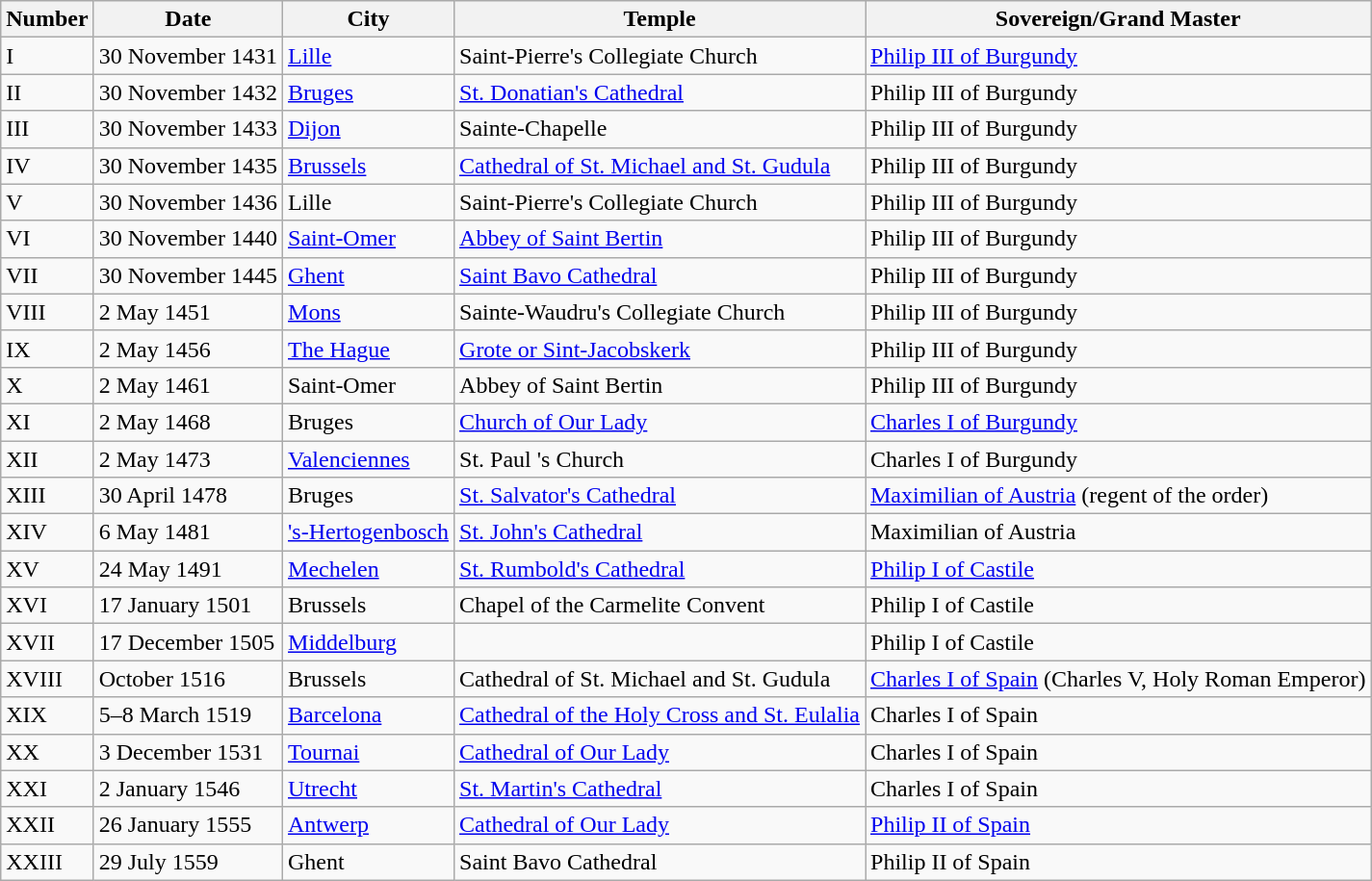<table class="wikitable">
<tr>
<th>Number</th>
<th>Date</th>
<th>City</th>
<th>Temple</th>
<th>Sovereign/Grand Master</th>
</tr>
<tr>
<td>I</td>
<td>30 November 1431</td>
<td><a href='#'>Lille</a></td>
<td>Saint-Pierre's Collegiate Church</td>
<td><a href='#'>Philip III of Burgundy</a></td>
</tr>
<tr>
<td>II</td>
<td>30 November 1432</td>
<td><a href='#'>Bruges</a></td>
<td><a href='#'>St. Donatian's Cathedral</a></td>
<td>Philip III of Burgundy</td>
</tr>
<tr>
<td>III</td>
<td>30 November 1433</td>
<td><a href='#'>Dijon</a></td>
<td>Sainte-Chapelle</td>
<td>Philip III of Burgundy</td>
</tr>
<tr>
<td>IV</td>
<td>30 November 1435</td>
<td><a href='#'>Brussels</a></td>
<td><a href='#'>Cathedral of St. Michael and St. Gudula</a></td>
<td>Philip III of Burgundy</td>
</tr>
<tr>
<td>V</td>
<td>30 November 1436</td>
<td>Lille</td>
<td>Saint-Pierre's Collegiate Church</td>
<td>Philip III of Burgundy</td>
</tr>
<tr>
<td>VI</td>
<td>30 November 1440</td>
<td><a href='#'>Saint-Omer</a></td>
<td><a href='#'>Abbey of Saint Bertin</a></td>
<td>Philip III of Burgundy</td>
</tr>
<tr>
<td>VII</td>
<td>30 November 1445</td>
<td><a href='#'>Ghent</a></td>
<td><a href='#'>Saint Bavo Cathedral</a></td>
<td>Philip III of Burgundy</td>
</tr>
<tr>
<td>VIII</td>
<td>2 May 1451</td>
<td><a href='#'>Mons</a></td>
<td>Sainte-Waudru's Collegiate Church</td>
<td>Philip III of Burgundy</td>
</tr>
<tr>
<td>IX</td>
<td>2 May 1456</td>
<td><a href='#'>The Hague</a></td>
<td><a href='#'>Grote or Sint-Jacobskerk</a></td>
<td>Philip III of Burgundy</td>
</tr>
<tr>
<td>X</td>
<td>2 May 1461</td>
<td>Saint-Omer</td>
<td>Abbey of Saint Bertin</td>
<td>Philip III of Burgundy</td>
</tr>
<tr>
<td>XI</td>
<td>2 May 1468</td>
<td>Bruges</td>
<td><a href='#'>Church of Our Lady</a></td>
<td><a href='#'>Charles I of Burgundy</a></td>
</tr>
<tr>
<td>XII</td>
<td>2 May 1473</td>
<td><a href='#'>Valenciennes</a></td>
<td>St. Paul 's Church</td>
<td>Charles I of Burgundy</td>
</tr>
<tr>
<td>XIII</td>
<td>30 April 1478</td>
<td>Bruges</td>
<td><a href='#'>St. Salvator's Cathedral</a></td>
<td><a href='#'>Maximilian of Austria</a> (regent of the order)</td>
</tr>
<tr>
<td>XIV</td>
<td>6 May 1481</td>
<td><a href='#'>'s-Hertogenbosch</a></td>
<td><a href='#'>St. John's Cathedral</a></td>
<td>Maximilian of Austria</td>
</tr>
<tr>
<td>XV</td>
<td>24 May 1491</td>
<td><a href='#'>Mechelen</a></td>
<td><a href='#'>St. Rumbold's Cathedral</a></td>
<td><a href='#'>Philip I of Castile</a></td>
</tr>
<tr>
<td>XVI</td>
<td>17 January 1501</td>
<td>Brussels</td>
<td>Chapel of the Carmelite Convent</td>
<td>Philip I of Castile</td>
</tr>
<tr>
<td>XVII</td>
<td>17 December 1505</td>
<td><a href='#'>Middelburg</a></td>
<td></td>
<td>Philip I of Castile</td>
</tr>
<tr>
<td>XVIII</td>
<td>October 1516</td>
<td>Brussels</td>
<td>Cathedral of St. Michael and St. Gudula</td>
<td><a href='#'>Charles I of Spain</a> (Charles V, Holy Roman Emperor)</td>
</tr>
<tr>
<td>XIX</td>
<td>5–8 March 1519</td>
<td><a href='#'>Barcelona</a></td>
<td><a href='#'>Cathedral of the Holy Cross and St. Eulalia</a></td>
<td>Charles I of Spain</td>
</tr>
<tr>
<td>XX</td>
<td>3 December 1531</td>
<td><a href='#'>Tournai</a></td>
<td><a href='#'>Cathedral of Our Lady</a></td>
<td>Charles I of Spain</td>
</tr>
<tr>
<td>XXI</td>
<td>2 January 1546</td>
<td><a href='#'>Utrecht</a></td>
<td><a href='#'>St. Martin's Cathedral</a></td>
<td>Charles I of Spain</td>
</tr>
<tr>
<td>XXII</td>
<td>26 January 1555</td>
<td><a href='#'>Antwerp</a></td>
<td><a href='#'>Cathedral of Our Lady</a></td>
<td><a href='#'>Philip II of Spain</a></td>
</tr>
<tr>
<td>XXIII</td>
<td>29 July 1559</td>
<td>Ghent</td>
<td>Saint Bavo Cathedral</td>
<td>Philip II of Spain</td>
</tr>
</table>
